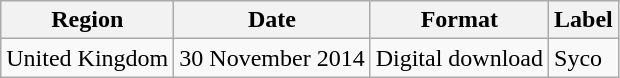<table class=wikitable>
<tr>
<th>Region</th>
<th>Date</th>
<th>Format</th>
<th>Label</th>
</tr>
<tr>
<td>United Kingdom</td>
<td>30 November 2014</td>
<td>Digital download</td>
<td>Syco</td>
</tr>
</table>
